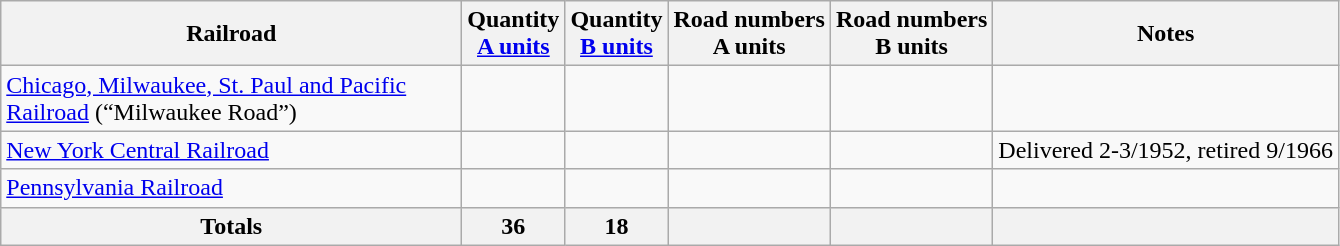<table class="wikitable">
<tr>
<th>Railroad</th>
<th>Quantity<br><a href='#'>A units</a></th>
<th>Quantity<br><a href='#'>B units</a></th>
<th>Road numbers<br>A units</th>
<th>Road numbers<br>B units</th>
<th>Notes</th>
</tr>
<tr>
<td style="width:300px"><a href='#'>Chicago, Milwaukee, St. Paul and Pacific Railroad</a> (“Milwaukee Road”)</td>
<td></td>
<td></td>
<td></td>
<td></td>
<td></td>
</tr>
<tr>
<td><a href='#'>New York Central Railroad</a></td>
<td></td>
<td></td>
<td></td>
<td></td>
<td>Delivered 2-3/1952, retired 9/1966</td>
</tr>
<tr>
<td><a href='#'>Pennsylvania Railroad</a></td>
<td></td>
<td></td>
<td></td>
<td></td>
<td></td>
</tr>
<tr>
<th>Totals</th>
<th>36</th>
<th>18</th>
<th></th>
<th></th>
<th></th>
</tr>
</table>
